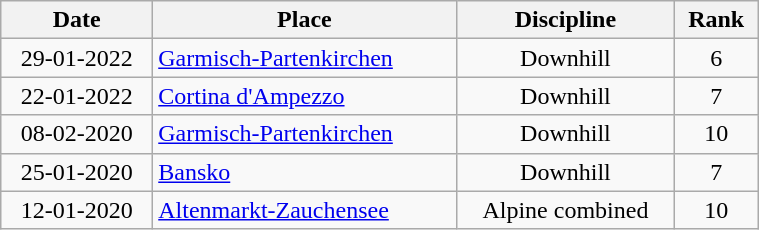<table class="wikitable" width=40% style="font-size:100%; text-align:center;">
<tr>
<th>Date</th>
<th>Place</th>
<th>Discipline</th>
<th>Rank</th>
</tr>
<tr>
<td>29-01-2022</td>
<td align=left> <a href='#'>Garmisch-Partenkirchen</a></td>
<td>Downhill</td>
<td>6</td>
</tr>
<tr>
<td>22-01-2022</td>
<td align=left> <a href='#'>Cortina d'Ampezzo</a></td>
<td>Downhill</td>
<td>7</td>
</tr>
<tr>
<td>08-02-2020</td>
<td align=left> <a href='#'>Garmisch-Partenkirchen</a></td>
<td>Downhill</td>
<td>10</td>
</tr>
<tr>
<td>25-01-2020</td>
<td align=left> <a href='#'>Bansko</a></td>
<td>Downhill</td>
<td>7</td>
</tr>
<tr>
<td>12-01-2020</td>
<td align=left> <a href='#'>Altenmarkt-Zauchensee</a></td>
<td>Alpine combined</td>
<td>10</td>
</tr>
</table>
